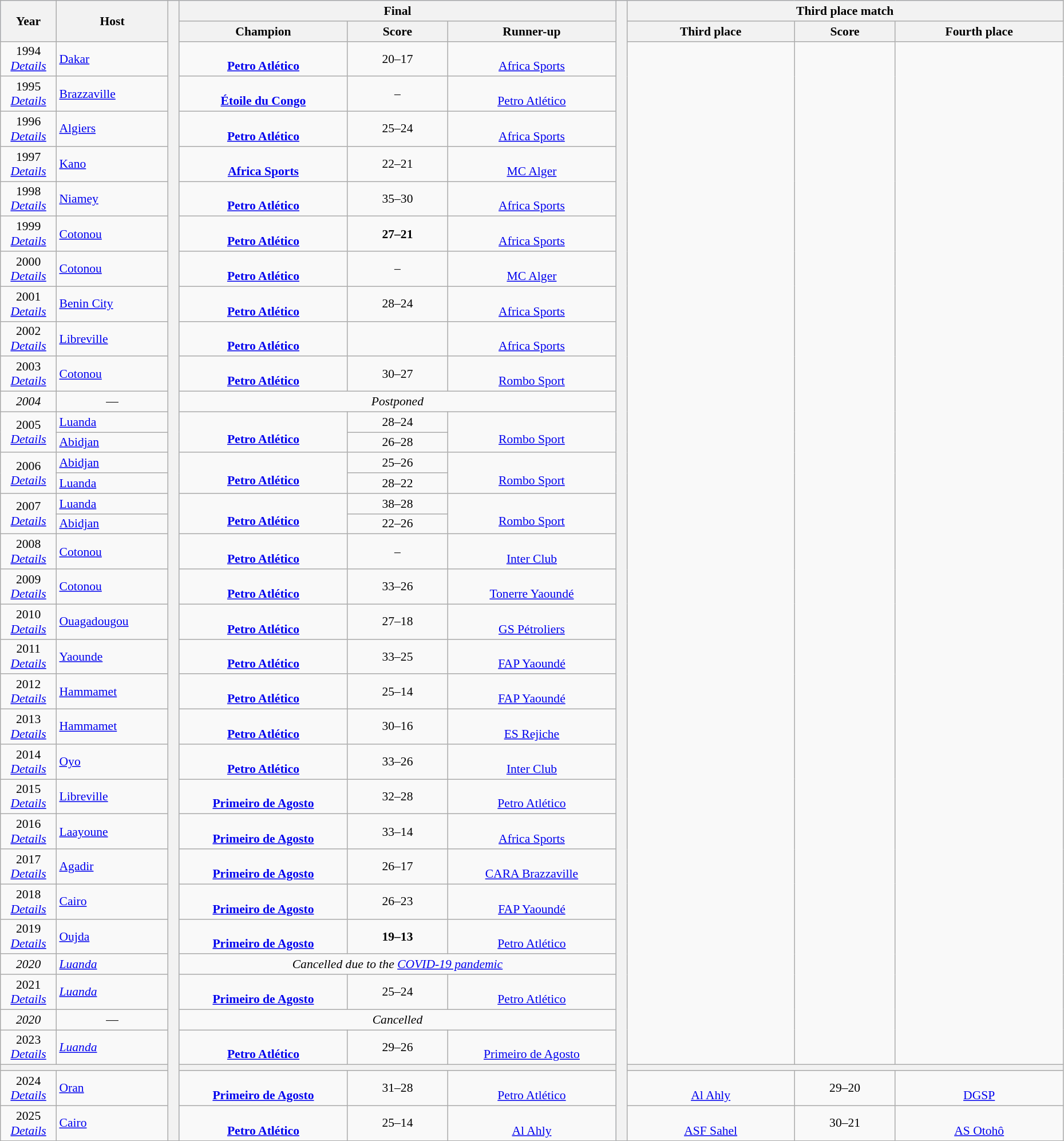<table class="wikitable" style="font-size:90%; width: 98%; text-align: center;">
<tr bgcolor=#C1D8FF>
<th rowspan=2 width=5%>Year</th>
<th rowspan=2 width=10%>Host</th>
<th width=1% rowspan=1000 bgcolor=ffffff></th>
<th colspan=3>Final</th>
<th width=1% rowspan=1000 bgcolor=ffffff></th>
<th colspan=3>Third place match</th>
</tr>
<tr bgcolor=#EFEFEF>
<th width=15%>Champion</th>
<th width=9%>Score</th>
<th width=15%>Runner-up</th>
<th width=15%>Third place</th>
<th width=9%>Score</th>
<th width=15%>Fourth place</th>
</tr>
<tr>
<td>1994<br><em><a href='#'>Details</a></em></td>
<td align=left> <a href='#'>Dakar</a></td>
<td><br><strong><a href='#'>Petro Atlético</a></strong></td>
<td>20–17</td>
<td><br><a href='#'>Africa Sports</a></td>
<td rowspan=33></td>
<td rowspan=33></td>
<td rowspan=33></td>
</tr>
<tr>
<td>1995<br><em><a href='#'>Details</a></em></td>
<td align=left> <a href='#'>Brazzaville</a></td>
<td><br><strong><a href='#'>Étoile du Congo</a></strong></td>
<td>–</td>
<td><br><a href='#'>Petro Atlético</a></td>
</tr>
<tr>
<td>1996<br><em><a href='#'>Details</a></em></td>
<td align=left> <a href='#'>Algiers</a></td>
<td><br><strong><a href='#'>Petro Atlético</a></strong></td>
<td>25–24 </td>
<td><br><a href='#'>Africa Sports</a></td>
</tr>
<tr>
<td>1997<br><em><a href='#'>Details</a></em></td>
<td align=left> <a href='#'>Kano</a></td>
<td><br><strong><a href='#'>Africa Sports</a></strong></td>
<td>22–21</td>
<td><br><a href='#'>MC Alger</a></td>
</tr>
<tr>
<td>1998<br><em><a href='#'>Details</a></em></td>
<td align=left> <a href='#'>Niamey</a></td>
<td><br><strong><a href='#'>Petro Atlético</a></strong></td>
<td>35–30</td>
<td><br><a href='#'>Africa Sports</a></td>
</tr>
<tr>
<td>1999<br><em><a href='#'>Details</a></em></td>
<td align=left> <a href='#'>Cotonou</a></td>
<td><br><strong><a href='#'>Petro Atlético</a></strong></td>
<td><strong>27–21</strong></td>
<td><br><a href='#'>Africa Sports</a></td>
</tr>
<tr>
<td>2000<br><em><a href='#'>Details</a></em></td>
<td align=left> <a href='#'>Cotonou</a></td>
<td><br><strong><a href='#'>Petro Atlético</a></strong></td>
<td>–</td>
<td><br><a href='#'>MC Alger</a></td>
</tr>
<tr>
<td>2001<br><em><a href='#'>Details</a></em></td>
<td align=left> <a href='#'>Benin City</a></td>
<td><br><strong><a href='#'>Petro Atlético</a></strong></td>
<td>28–24</td>
<td><br><a href='#'>Africa Sports</a></td>
</tr>
<tr>
<td>2002<br><em><a href='#'>Details</a></em></td>
<td align=left> <a href='#'>Libreville</a></td>
<td><br><strong><a href='#'>Petro Atlético</a></strong></td>
<td></td>
<td><br><a href='#'>Africa Sports</a></td>
</tr>
<tr>
<td>2003<br><em><a href='#'>Details</a></em></td>
<td align=left> <a href='#'>Cotonou</a></td>
<td><br><strong><a href='#'>Petro Atlético</a></strong></td>
<td>30–27</td>
<td><br><a href='#'>Rombo Sport</a></td>
</tr>
<tr>
<td><em>2004</em></td>
<td>—</td>
<td colspan=3><em>Postponed</em></td>
</tr>
<tr>
<td rowspan=2>2005<br><em><a href='#'>Details</a></em></td>
<td align=left> <a href='#'>Luanda</a></td>
<td rowspan=2><br><strong><a href='#'>Petro Atlético</a></strong></td>
<td>28–24</td>
<td rowspan=2><br><a href='#'>Rombo Sport</a></td>
</tr>
<tr>
<td align=left> <a href='#'>Abidjan</a></td>
<td>26–28</td>
</tr>
<tr>
<td rowspan=2>2006<br><em><a href='#'>Details</a></em></td>
<td align=left> <a href='#'>Abidjan</a></td>
<td rowspan=2><br><strong><a href='#'>Petro Atlético</a></strong></td>
<td>25–26</td>
<td rowspan=2><br><a href='#'>Rombo Sport</a></td>
</tr>
<tr>
<td align=left> <a href='#'>Luanda</a></td>
<td>28–22</td>
</tr>
<tr>
<td rowspan=2>2007<br><em><a href='#'>Details</a></em></td>
<td align=left> <a href='#'>Luanda</a></td>
<td rowspan=2><br><strong><a href='#'>Petro Atlético</a></strong></td>
<td>38–28</td>
<td rowspan=2><br><a href='#'>Rombo Sport</a></td>
</tr>
<tr>
<td align=left> <a href='#'>Abidjan</a></td>
<td>22–26</td>
</tr>
<tr>
<td>2008<br><em><a href='#'>Details</a></em></td>
<td align=left> <a href='#'>Cotonou</a></td>
<td><br><strong><a href='#'>Petro Atlético</a></strong></td>
<td>–</td>
<td><br><a href='#'>Inter Club</a></td>
</tr>
<tr>
<td>2009<br><em><a href='#'>Details</a></em></td>
<td align=left> <a href='#'>Cotonou</a></td>
<td><br><strong><a href='#'>Petro Atlético</a></strong></td>
<td>33–26</td>
<td><br><a href='#'>Tonerre Yaoundé</a></td>
</tr>
<tr>
<td>2010<br><em><a href='#'>Details</a></em></td>
<td align=left> <a href='#'>Ouagadougou</a></td>
<td><br><strong><a href='#'>Petro Atlético</a></strong></td>
<td>27–18</td>
<td><br><a href='#'>GS Pétroliers</a></td>
</tr>
<tr>
<td>2011<br><em><a href='#'>Details</a></em></td>
<td align=left> <a href='#'>Yaounde</a></td>
<td><br><strong><a href='#'>Petro Atlético</a></strong></td>
<td>33–25</td>
<td><br><a href='#'>FAP Yaoundé</a></td>
</tr>
<tr>
<td>2012<br><em><a href='#'>Details</a></em></td>
<td align=left> <a href='#'>Hammamet</a></td>
<td><br><strong><a href='#'>Petro Atlético</a></strong></td>
<td>25–14</td>
<td><br><a href='#'>FAP Yaoundé</a></td>
</tr>
<tr>
<td>2013<br><em><a href='#'>Details</a></em></td>
<td align=left> <a href='#'>Hammamet</a></td>
<td><br><strong><a href='#'>Petro Atlético</a></strong></td>
<td>30–16</td>
<td><br><a href='#'>ES Rejiche</a></td>
</tr>
<tr>
<td>2014<br><em><a href='#'>Details</a></em></td>
<td align=left> <a href='#'>Oyo</a></td>
<td><br><strong><a href='#'>Petro Atlético</a></strong></td>
<td>33–26</td>
<td><br><a href='#'>Inter Club</a></td>
</tr>
<tr>
<td>2015<br><em><a href='#'>Details</a></em></td>
<td align=left> <a href='#'>Libreville</a></td>
<td><br><strong><a href='#'>Primeiro de Agosto</a></strong></td>
<td>32–28</td>
<td><br><a href='#'>Petro Atlético</a></td>
</tr>
<tr>
<td>2016<br><em><a href='#'>Details</a></em></td>
<td align=left> <a href='#'>Laayoune</a></td>
<td><br><strong><a href='#'>Primeiro de Agosto</a></strong></td>
<td>33–14</td>
<td><br><a href='#'>Africa Sports</a></td>
</tr>
<tr>
<td>2017<br><em><a href='#'>Details</a></em></td>
<td align=left> <a href='#'>Agadir</a></td>
<td><br><strong><a href='#'>Primeiro de Agosto</a></strong></td>
<td>26–17</td>
<td><br><a href='#'>CARA Brazzaville</a></td>
</tr>
<tr>
<td>2018<br><em><a href='#'>Details</a></em></td>
<td align=left> <a href='#'>Cairo</a></td>
<td><br><strong><a href='#'>Primeiro de Agosto</a></strong></td>
<td>26–23</td>
<td><br><a href='#'>FAP Yaoundé</a></td>
</tr>
<tr>
<td>2019<br><em><a href='#'>Details</a></em></td>
<td align=left> <a href='#'>Oujda</a></td>
<td><br><strong><a href='#'>Primeiro de Agosto</a></strong></td>
<td><strong>19–13</strong></td>
<td><br><a href='#'>Petro Atlético</a></td>
</tr>
<tr>
<td><em>2020</em></td>
<td align=left> <em><a href='#'>Luanda</a></em></td>
<td colspan=3><em>Cancelled due to the <a href='#'>COVID-19 pandemic</a></em></td>
</tr>
<tr>
<td>2021<br><em><a href='#'>Details</a></em></td>
<td align=left> <em><a href='#'>Luanda</a></em></td>
<td><br><strong><a href='#'>Primeiro de Agosto</a></strong></td>
<td>25–24</td>
<td><br><a href='#'>Petro Atlético</a></td>
</tr>
<tr>
<td><em>2020</em></td>
<td>—</td>
<td colspan=3><em>Cancelled</em></td>
</tr>
<tr>
<td>2023<br><em><a href='#'>Details</a></em></td>
<td align=left> <em><a href='#'>Luanda</a></em></td>
<td><br><strong><a href='#'>Petro Atlético</a></strong></td>
<td>29–26</td>
<td><br><a href='#'>Primeiro de Agosto</a></td>
</tr>
<tr>
<th colspan=10></th>
</tr>
<tr>
<td>2024<br><em><a href='#'>Details</a></em></td>
<td align=left> <a href='#'>Oran</a></td>
<td><br><strong><a href='#'>Primeiro de Agosto</a></strong></td>
<td>31–28</td>
<td><br><a href='#'>Petro Atlético</a></td>
<td><br><a href='#'>Al Ahly</a></td>
<td>29–20</td>
<td><br><a href='#'>DGSP</a></td>
</tr>
<tr>
<td>2025<br><em><a href='#'>Details</a></em></td>
<td align=left> <a href='#'>Cairo</a></td>
<td><br><strong><a href='#'>Petro Atlético</a></strong></td>
<td>25–14</td>
<td><br><a href='#'>Al Ahly</a></td>
<td><br><a href='#'>ASF Sahel</a></td>
<td>30–21</td>
<td><br><a href='#'>AS Otohô</a></td>
</tr>
</table>
